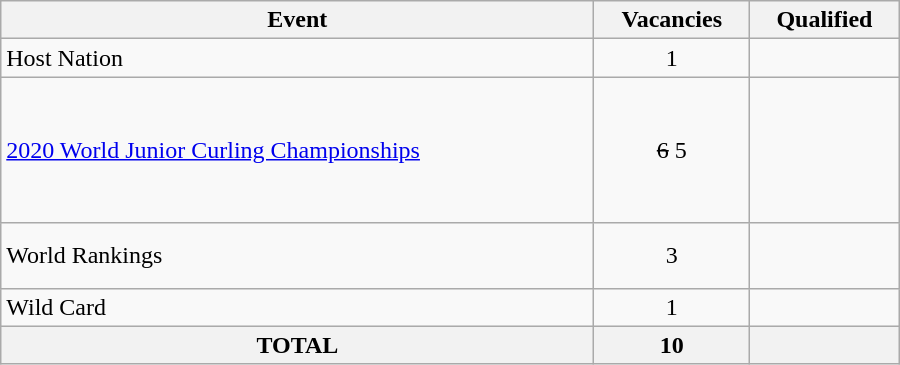<table class="wikitable" style="width:600px">
<tr>
<th>Event</th>
<th>Vacancies</th>
<th>Qualified</th>
</tr>
<tr>
<td>Host Nation</td>
<td align=center>1</td>
<td></td>
</tr>
<tr>
<td><a href='#'>2020 World Junior Curling Championships</a></td>
<td align=center><s>6</s> 5</td>
<td><br><br><br><br><s></s><br></td>
</tr>
<tr>
<td>World Rankings</td>
<td align=center>3</td>
<td><br><br></td>
</tr>
<tr>
<td>Wild Card</td>
<td align=center>1</td>
<td></td>
</tr>
<tr>
<th>TOTAL</th>
<th>10</th>
<th></th>
</tr>
</table>
